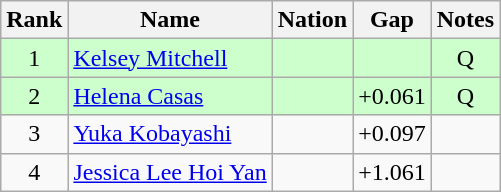<table class="wikitable sortable" style="text-align:center">
<tr>
<th>Rank</th>
<th>Name</th>
<th>Nation</th>
<th>Gap</th>
<th>Notes</th>
</tr>
<tr bgcolor=ccffcc>
<td>1</td>
<td align=left><a href='#'>Kelsey Mitchell</a></td>
<td align=left></td>
<td></td>
<td>Q</td>
</tr>
<tr bgcolor=ccffcc>
<td>2</td>
<td align=left><a href='#'>Helena Casas</a></td>
<td align=left></td>
<td>+0.061</td>
<td>Q</td>
</tr>
<tr>
<td>3</td>
<td align=left><a href='#'>Yuka Kobayashi</a></td>
<td align=left></td>
<td>+0.097</td>
<td></td>
</tr>
<tr>
<td>4</td>
<td align=left><a href='#'>Jessica Lee Hoi Yan</a></td>
<td align=left></td>
<td>+1.061</td>
<td></td>
</tr>
</table>
